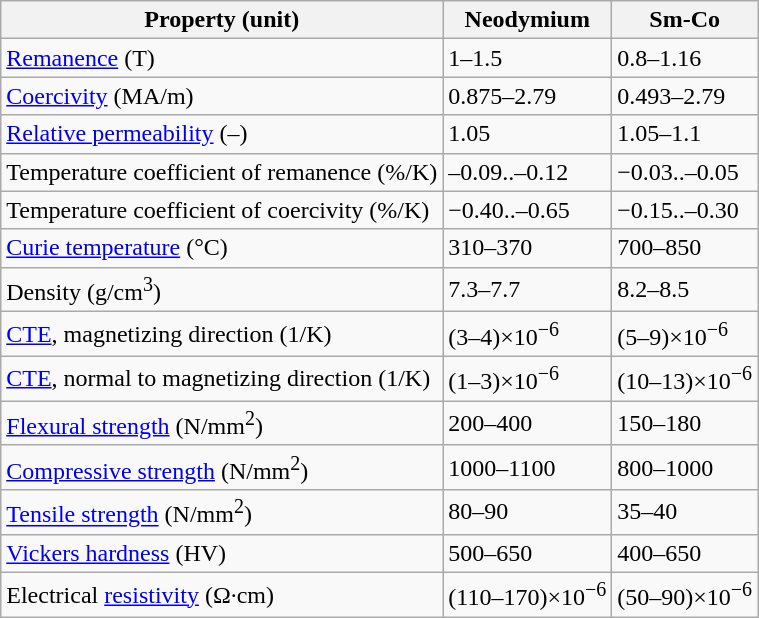<table class="wikitable">
<tr>
<th>Property (unit)</th>
<th>Neodymium</th>
<th>Sm-Co</th>
</tr>
<tr>
<td><a href='#'>Remanence</a> (T)</td>
<td>1–1.5</td>
<td>0.8–1.16</td>
</tr>
<tr>
<td><a href='#'>Coercivity</a> (MA/m)</td>
<td>0.875–2.79</td>
<td>0.493–2.79</td>
</tr>
<tr>
<td><a href='#'>Relative permeability</a> (–)</td>
<td>1.05</td>
<td>1.05–1.1</td>
</tr>
<tr>
<td>Temperature coefficient of remanence (%/K)</td>
<td>–0.09..–0.12</td>
<td>−0.03..–0.05</td>
</tr>
<tr>
<td>Temperature coefficient of coercivity (%/K)</td>
<td>−0.40..–0.65</td>
<td>−0.15..–0.30</td>
</tr>
<tr>
<td><a href='#'>Curie temperature</a> (°C)</td>
<td>310–370</td>
<td>700–850</td>
</tr>
<tr>
<td>Density (g/cm<sup>3</sup>)</td>
<td>7.3–7.7</td>
<td>8.2–8.5</td>
</tr>
<tr>
<td><a href='#'>CTE</a>, magnetizing direction (1/K)</td>
<td>(3–4)×10<sup>−6</sup></td>
<td>(5–9)×10<sup>−6</sup></td>
</tr>
<tr>
<td><a href='#'>CTE</a>, normal to magnetizing direction (1/K)</td>
<td>(1–3)×10<sup>−6</sup></td>
<td>(10–13)×10<sup>−6</sup></td>
</tr>
<tr>
<td><a href='#'>Flexural strength</a> (N/mm<sup>2</sup>)</td>
<td>200–400</td>
<td>150–180</td>
</tr>
<tr>
<td><a href='#'>Compressive strength</a> (N/mm<sup>2</sup>)</td>
<td>1000–1100</td>
<td>800–1000</td>
</tr>
<tr>
<td><a href='#'>Tensile strength</a> (N/mm<sup>2</sup>)</td>
<td>80–90</td>
<td>35–40</td>
</tr>
<tr>
<td><a href='#'>Vickers hardness</a> (HV)</td>
<td>500–650</td>
<td>400–650</td>
</tr>
<tr>
<td>Electrical <a href='#'>resistivity</a> (Ω·cm)</td>
<td>(110–170)×10<sup>−6</sup></td>
<td>(50–90)×10<sup>−6</sup></td>
</tr>
</table>
